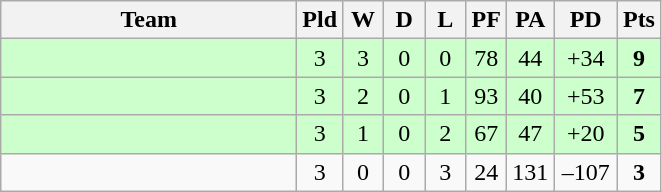<table class="wikitable" style="text-align:center;">
<tr>
<th width=190>Team</th>
<th width=20 abbr="Played">Pld</th>
<th width=20 abbr="Won">W</th>
<th width=20 abbr="Drawn">D</th>
<th width=20 abbr="Lost">L</th>
<th width=20 abbr="Points for">PF</th>
<th width=20 abbr="Points against">PA</th>
<th width=35 abbr="Points difference">PD</th>
<th width=20 abbr="Points">Pts</th>
</tr>
<tr style="background:#ccffcc">
<td align=left></td>
<td>3</td>
<td>3</td>
<td>0</td>
<td>0</td>
<td>78</td>
<td>44</td>
<td>+34</td>
<td><strong>9</strong></td>
</tr>
<tr style="background:#ccffcc">
<td align=left></td>
<td>3</td>
<td>2</td>
<td>0</td>
<td>1</td>
<td>93</td>
<td>40</td>
<td>+53</td>
<td><strong>7</strong></td>
</tr>
<tr style="background:#ccffcc">
<td align=left></td>
<td>3</td>
<td>1</td>
<td>0</td>
<td>2</td>
<td>67</td>
<td>47</td>
<td>+20</td>
<td><strong>5</strong></td>
</tr>
<tr>
<td align=left></td>
<td>3</td>
<td>0</td>
<td>0</td>
<td>3</td>
<td>24</td>
<td>131</td>
<td>–107</td>
<td><strong>3</strong></td>
</tr>
</table>
